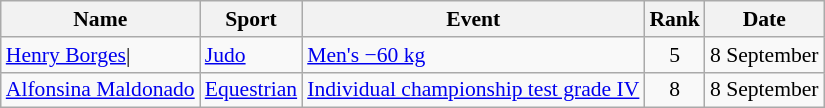<table class="wikitable sortable"  style="font-size:90%">
<tr>
<th>Name</th>
<th>Sport</th>
<th>Event</th>
<th>Rank</th>
<th>Date</th>
</tr>
<tr align=center>
<td align=left><a href='#'>Henry Borges</a>|</td>
<td align=left><a href='#'>Judo</a></td>
<td align=left><a href='#'>Men's −60 kg</a></td>
<td>5</td>
<td>8 September</td>
</tr>
<tr align=center>
<td align=left><a href='#'>Alfonsina Maldonado</a></td>
<td align=left><a href='#'>Equestrian</a></td>
<td align=left><a href='#'>Individual championship test grade IV</a></td>
<td>8</td>
<td>8 September</td>
</tr>
</table>
